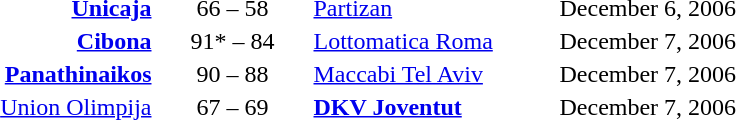<table style="text-align:center">
<tr>
<th width=160></th>
<th width=100></th>
<th width=160></th>
<th width=200></th>
</tr>
<tr>
<td align=right><strong><a href='#'>Unicaja</a></strong> </td>
<td>66 – 58</td>
<td align=left> <a href='#'>Partizan</a></td>
<td align=left>December 6, 2006</td>
</tr>
<tr>
<td align=right><strong><a href='#'>Cibona</a></strong> </td>
<td>91* – 84</td>
<td align=left> <a href='#'>Lottomatica Roma</a></td>
<td align=left>December 7, 2006</td>
</tr>
<tr>
<td align=right><strong><a href='#'>Panathinaikos</a></strong> </td>
<td>90 – 88</td>
<td align=left> <a href='#'>Maccabi Tel Aviv</a></td>
<td align=left>December 7, 2006</td>
</tr>
<tr>
<td align=right><a href='#'>Union Olimpija</a> </td>
<td>67 – 69</td>
<td align=left> <strong><a href='#'>DKV Joventut</a></strong></td>
<td align=left>December 7, 2006</td>
</tr>
</table>
